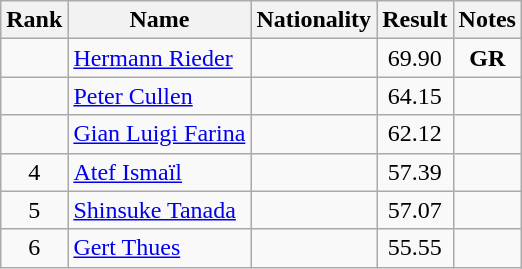<table class="wikitable sortable" style="text-align:center">
<tr>
<th>Rank</th>
<th>Name</th>
<th>Nationality</th>
<th>Result</th>
<th>Notes</th>
</tr>
<tr>
<td></td>
<td align=left><a href='#'>Hermann Rieder</a></td>
<td align=left></td>
<td>69.90</td>
<td><strong>GR</strong></td>
</tr>
<tr>
<td></td>
<td align=left><a href='#'>Peter Cullen</a></td>
<td align=left></td>
<td>64.15</td>
<td></td>
</tr>
<tr>
<td></td>
<td align=left><a href='#'>Gian Luigi Farina</a></td>
<td align=left></td>
<td>62.12</td>
<td></td>
</tr>
<tr>
<td>4</td>
<td align=left><a href='#'>Atef Ismaïl</a></td>
<td align=left></td>
<td>57.39</td>
<td></td>
</tr>
<tr>
<td>5</td>
<td align=left><a href='#'>Shinsuke Tanada</a></td>
<td align=left></td>
<td>57.07</td>
<td></td>
</tr>
<tr>
<td>6</td>
<td align=left><a href='#'>Gert Thues</a></td>
<td align=left></td>
<td>55.55</td>
<td></td>
</tr>
</table>
